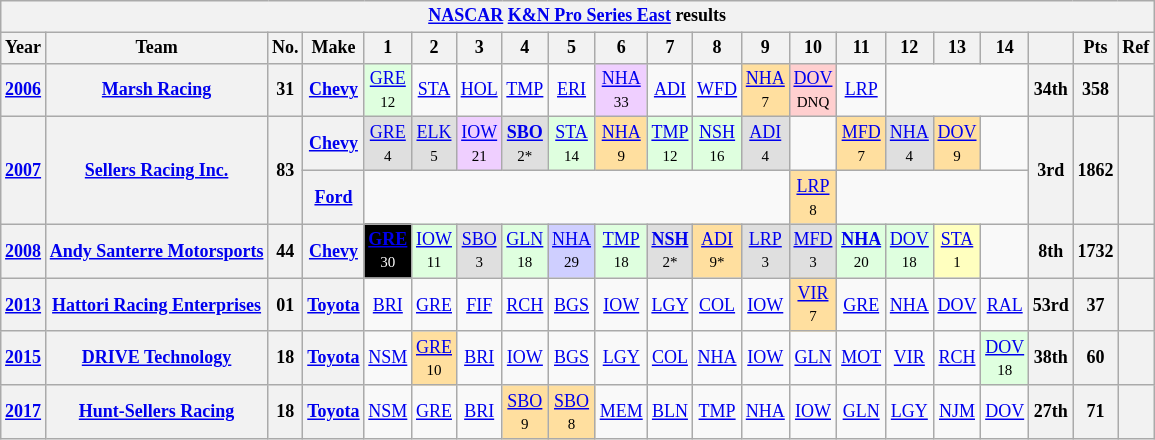<table class="wikitable" style="text-align:center; font-size:75%">
<tr>
<th colspan=45><a href='#'>NASCAR</a> <a href='#'>K&N Pro Series East</a> results</th>
</tr>
<tr>
<th>Year</th>
<th>Team</th>
<th>No.</th>
<th>Make</th>
<th>1</th>
<th>2</th>
<th>3</th>
<th>4</th>
<th>5</th>
<th>6</th>
<th>7</th>
<th>8</th>
<th>9</th>
<th>10</th>
<th>11</th>
<th>12</th>
<th>13</th>
<th>14</th>
<th></th>
<th>Pts</th>
<th>Ref</th>
</tr>
<tr>
<th><a href='#'>2006</a></th>
<th><a href='#'>Marsh Racing</a></th>
<th>31</th>
<th><a href='#'>Chevy</a></th>
<td style="background:#DFFFDF;"><a href='#'>GRE</a> <br><small>12</small></td>
<td><a href='#'>STA</a></td>
<td><a href='#'>HOL</a></td>
<td><a href='#'>TMP</a></td>
<td><a href='#'>ERI</a></td>
<td style="background:#EFCFFF;"><a href='#'>NHA</a> <br><small>33</small></td>
<td><a href='#'>ADI</a></td>
<td><a href='#'>WFD</a></td>
<td style="background:#FFDF9F;"><a href='#'>NHA</a> <br><small>7</small></td>
<td style="background:#FFCFCF;"><a href='#'>DOV</a> <br><small>DNQ</small></td>
<td><a href='#'>LRP</a></td>
<td colspan=3></td>
<th>34th</th>
<th>358</th>
<th></th>
</tr>
<tr>
<th rowspan=2><a href='#'>2007</a></th>
<th rowspan=2><a href='#'>Sellers Racing Inc.</a></th>
<th rowspan=2>83</th>
<th><a href='#'>Chevy</a></th>
<td style="background:#DFDFDF;"><a href='#'>GRE</a> <br><small>4</small></td>
<td style="background:#DFDFDF;"><a href='#'>ELK</a> <br><small>5</small></td>
<td style="background:#EFCFFF;"><a href='#'>IOW</a> <br><small>21</small></td>
<td style="background:#DFDFDF;"><strong><a href='#'>SBO</a></strong> <br><small>2*</small></td>
<td style="background:#DFFFDF;"><a href='#'>STA</a> <br><small>14</small></td>
<td style="background:#FFDF9F;"><a href='#'>NHA</a> <br><small>9</small></td>
<td style="background:#DFFFDF;"><a href='#'>TMP</a> <br><small>12</small></td>
<td style="background:#DFFFDF;"><a href='#'>NSH</a> <br><small>16</small></td>
<td style="background:#DFDFDF;"><a href='#'>ADI</a> <br><small>4</small></td>
<td></td>
<td style="background:#FFDF9F;"><a href='#'>MFD</a> <br><small>7</small></td>
<td style="background:#DFDFDF;"><a href='#'>NHA</a> <br><small>4</small></td>
<td style="background:#FFDF9F;"><a href='#'>DOV</a> <br><small>9</small></td>
<td></td>
<th rowspan=2>3rd</th>
<th rowspan=2>1862</th>
<th rowspan=2></th>
</tr>
<tr>
<th><a href='#'>Ford</a></th>
<td colspan=9></td>
<td style="background:#FFDF9F;"><a href='#'>LRP</a> <br><small>8</small></td>
<td colspan=4></td>
</tr>
<tr>
<th><a href='#'>2008</a></th>
<th><a href='#'>Andy Santerre Motorsports</a></th>
<th>44</th>
<th><a href='#'>Chevy</a></th>
<td style="background:#000000;color:white;"><strong><a href='#'><span>GRE</span></a></strong> <br><small>30</small></td>
<td style="background:#DFFFDF;"><a href='#'>IOW</a> <br><small>11</small></td>
<td style="background:#DFDFDF;"><a href='#'>SBO</a> <br><small>3</small></td>
<td style="background:#DFFFDF;"><a href='#'>GLN</a> <br><small>18</small></td>
<td style="background:#CFCFFF;"><a href='#'>NHA</a> <br><small>29</small></td>
<td style="background:#DFFFDF;"><a href='#'>TMP</a> <br><small>18</small></td>
<td style="background:#DFDFDF;"><strong><a href='#'>NSH</a></strong> <br><small>2*</small></td>
<td style="background:#FFDF9F;"><a href='#'>ADI</a> <br><small>9*</small></td>
<td style="background:#DFDFDF;"><a href='#'>LRP</a> <br><small>3</small></td>
<td style="background:#DFDFDF;"><a href='#'>MFD</a> <br><small>3</small></td>
<td style="background:#DFFFDF;"><strong><a href='#'>NHA</a></strong> <br><small>20</small></td>
<td style="background:#DFFFDF;"><a href='#'>DOV</a> <br><small>18</small></td>
<td style="background:#FFFFBF;"><a href='#'>STA</a> <br><small>1</small></td>
<td></td>
<th>8th</th>
<th>1732</th>
<th></th>
</tr>
<tr>
<th><a href='#'>2013</a></th>
<th><a href='#'>Hattori Racing Enterprises</a></th>
<th>01</th>
<th><a href='#'>Toyota</a></th>
<td><a href='#'>BRI</a></td>
<td><a href='#'>GRE</a></td>
<td><a href='#'>FIF</a></td>
<td><a href='#'>RCH</a></td>
<td><a href='#'>BGS</a></td>
<td><a href='#'>IOW</a></td>
<td><a href='#'>LGY</a></td>
<td><a href='#'>COL</a></td>
<td><a href='#'>IOW</a></td>
<td style="background:#FFDF9F;"><a href='#'>VIR</a> <br><small>7</small></td>
<td><a href='#'>GRE</a></td>
<td><a href='#'>NHA</a></td>
<td><a href='#'>DOV</a></td>
<td><a href='#'>RAL</a></td>
<th>53rd</th>
<th>37</th>
<th></th>
</tr>
<tr>
<th><a href='#'>2015</a></th>
<th><a href='#'>DRIVE Technology</a></th>
<th>18</th>
<th><a href='#'>Toyota</a></th>
<td><a href='#'>NSM</a></td>
<td style="background:#FFDF9F;"><a href='#'>GRE</a> <br><small>10</small></td>
<td><a href='#'>BRI</a></td>
<td><a href='#'>IOW</a></td>
<td><a href='#'>BGS</a></td>
<td><a href='#'>LGY</a></td>
<td><a href='#'>COL</a></td>
<td><a href='#'>NHA</a></td>
<td><a href='#'>IOW</a></td>
<td><a href='#'>GLN</a></td>
<td><a href='#'>MOT</a></td>
<td><a href='#'>VIR</a></td>
<td><a href='#'>RCH</a></td>
<td style="background:#DFFFDF;"><a href='#'>DOV</a> <br><small>18</small></td>
<th>38th</th>
<th>60</th>
<th></th>
</tr>
<tr>
<th><a href='#'>2017</a></th>
<th><a href='#'>Hunt-Sellers Racing</a></th>
<th>18</th>
<th><a href='#'>Toyota</a></th>
<td><a href='#'>NSM</a></td>
<td><a href='#'>GRE</a></td>
<td><a href='#'>BRI</a></td>
<td style="background:#FFDF9F;"><a href='#'>SBO</a> <br><small>9</small></td>
<td style="background:#FFDF9F;"><a href='#'>SBO</a> <br><small>8</small></td>
<td><a href='#'>MEM</a></td>
<td><a href='#'>BLN</a></td>
<td><a href='#'>TMP</a></td>
<td><a href='#'>NHA</a></td>
<td><a href='#'>IOW</a></td>
<td><a href='#'>GLN</a></td>
<td><a href='#'>LGY</a></td>
<td><a href='#'>NJM</a></td>
<td><a href='#'>DOV</a></td>
<th>27th</th>
<th>71</th>
<th></th>
</tr>
</table>
